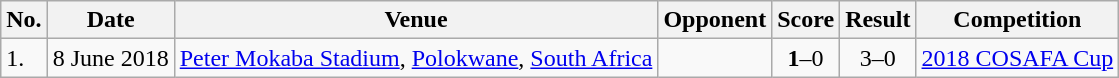<table class="wikitable" style="font-size:100%;">
<tr>
<th>No.</th>
<th>Date</th>
<th>Venue</th>
<th>Opponent</th>
<th>Score</th>
<th>Result</th>
<th>Competition</th>
</tr>
<tr>
<td>1.</td>
<td>8 June 2018</td>
<td><a href='#'>Peter Mokaba Stadium</a>, <a href='#'>Polokwane</a>, <a href='#'>South Africa</a></td>
<td></td>
<td align=center><strong>1</strong>–0</td>
<td align=center>3–0</td>
<td><a href='#'>2018 COSAFA Cup</a></td>
</tr>
</table>
